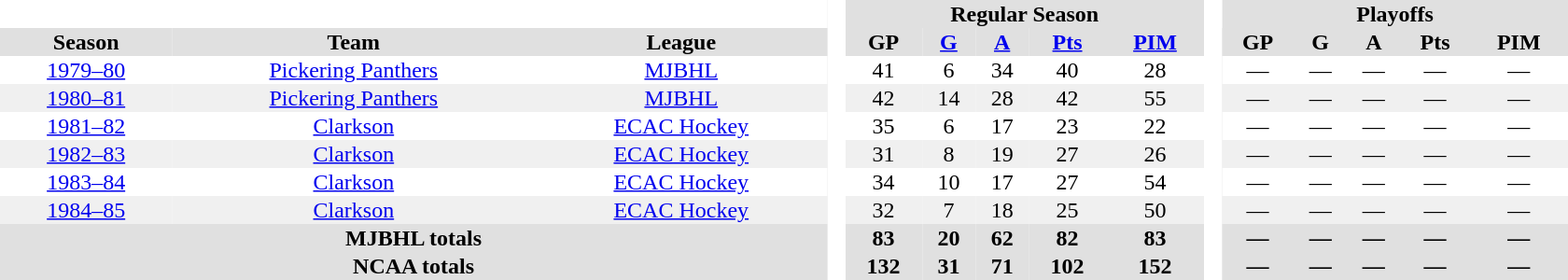<table border="0" cellpadding="1" cellspacing="0" style="text-align:center; width:70em">
<tr bgcolor="#e0e0e0">
<th colspan="3"  bgcolor="#ffffff"> </th>
<th rowspan="99" bgcolor="#ffffff"> </th>
<th colspan="5">Regular Season</th>
<th rowspan="99" bgcolor="#ffffff"> </th>
<th colspan="5">Playoffs</th>
</tr>
<tr bgcolor="#e0e0e0">
<th>Season</th>
<th>Team</th>
<th>League</th>
<th>GP</th>
<th><a href='#'>G</a></th>
<th><a href='#'>A</a></th>
<th><a href='#'>Pts</a></th>
<th><a href='#'>PIM</a></th>
<th>GP</th>
<th>G</th>
<th>A</th>
<th>Pts</th>
<th>PIM</th>
</tr>
<tr>
<td><a href='#'>1979–80</a></td>
<td><a href='#'>Pickering Panthers</a></td>
<td><a href='#'>MJBHL</a></td>
<td>41</td>
<td>6</td>
<td>34</td>
<td>40</td>
<td>28</td>
<td>—</td>
<td>—</td>
<td>—</td>
<td>—</td>
<td>—</td>
</tr>
<tr bgcolor="f0f0f0">
<td><a href='#'>1980–81</a></td>
<td><a href='#'>Pickering Panthers</a></td>
<td><a href='#'>MJBHL</a></td>
<td>42</td>
<td>14</td>
<td>28</td>
<td>42</td>
<td>55</td>
<td>—</td>
<td>—</td>
<td>—</td>
<td>—</td>
<td>—</td>
</tr>
<tr>
<td><a href='#'>1981–82</a></td>
<td><a href='#'>Clarkson</a></td>
<td><a href='#'>ECAC Hockey</a></td>
<td>35</td>
<td>6</td>
<td>17</td>
<td>23</td>
<td>22</td>
<td>—</td>
<td>—</td>
<td>—</td>
<td>—</td>
<td>—</td>
</tr>
<tr bgcolor="f0f0f0">
<td><a href='#'>1982–83</a></td>
<td><a href='#'>Clarkson</a></td>
<td><a href='#'>ECAC Hockey</a></td>
<td>31</td>
<td>8</td>
<td>19</td>
<td>27</td>
<td>26</td>
<td>—</td>
<td>—</td>
<td>—</td>
<td>—</td>
<td>—</td>
</tr>
<tr>
<td><a href='#'>1983–84</a></td>
<td><a href='#'>Clarkson</a></td>
<td><a href='#'>ECAC Hockey</a></td>
<td>34</td>
<td>10</td>
<td>17</td>
<td>27</td>
<td>54</td>
<td>—</td>
<td>—</td>
<td>—</td>
<td>—</td>
<td>—</td>
</tr>
<tr bgcolor="f0f0f0">
<td><a href='#'>1984–85</a></td>
<td><a href='#'>Clarkson</a></td>
<td><a href='#'>ECAC Hockey</a></td>
<td>32</td>
<td>7</td>
<td>18</td>
<td>25</td>
<td>50</td>
<td>—</td>
<td>—</td>
<td>—</td>
<td>—</td>
<td>—</td>
</tr>
<tr bgcolor="#e0e0e0">
<th colspan="3">MJBHL totals</th>
<th>83</th>
<th>20</th>
<th>62</th>
<th>82</th>
<th>83</th>
<th>—</th>
<th>—</th>
<th>—</th>
<th>—</th>
<th>—</th>
</tr>
<tr bgcolor="#e0e0e0">
<th colspan="3">NCAA totals</th>
<th>132</th>
<th>31</th>
<th>71</th>
<th>102</th>
<th>152</th>
<th>—</th>
<th>—</th>
<th>—</th>
<th>—</th>
<th>—</th>
</tr>
</table>
